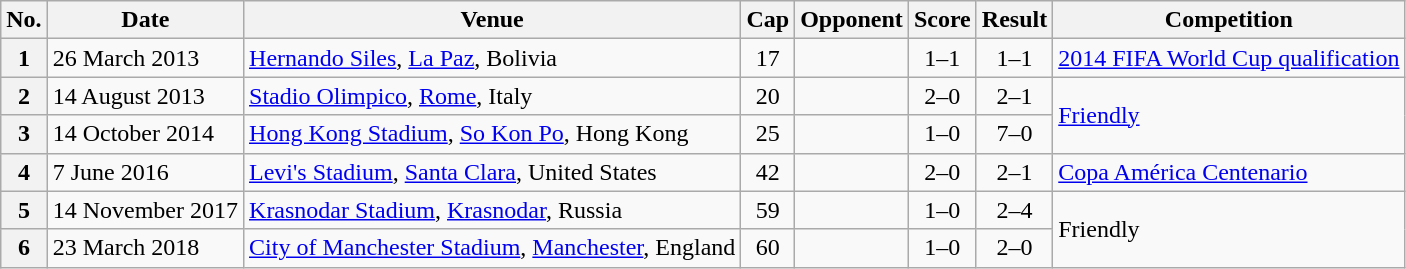<table class="wikitable sortable plainrowheaders">
<tr>
<th scope=col>No.</th>
<th scope=col>Date</th>
<th scope=col>Venue</th>
<th scope=col>Cap</th>
<th scope=col>Opponent</th>
<th scope=col>Score</th>
<th scope=col>Result</th>
<th scope=col>Competition</th>
</tr>
<tr>
<th scope=row>1</th>
<td>26 March 2013</td>
<td><a href='#'>Hernando Siles</a>, <a href='#'>La Paz</a>, Bolivia</td>
<td align=center>17</td>
<td></td>
<td align=center>1–1</td>
<td align=center>1–1</td>
<td><a href='#'>2014 FIFA World Cup qualification</a></td>
</tr>
<tr>
<th scope=row>2</th>
<td>14 August 2013</td>
<td><a href='#'>Stadio Olimpico</a>, <a href='#'>Rome</a>, Italy</td>
<td align=center>20</td>
<td></td>
<td align=center>2–0</td>
<td align=center>2–1</td>
<td rowspan=2><a href='#'>Friendly</a></td>
</tr>
<tr>
<th scope=row>3</th>
<td>14 October 2014</td>
<td><a href='#'>Hong Kong Stadium</a>, <a href='#'>So Kon Po</a>, Hong Kong</td>
<td align=center>25</td>
<td></td>
<td align=center>1–0</td>
<td align=center>7–0</td>
</tr>
<tr>
<th scope=row>4</th>
<td>7 June 2016</td>
<td><a href='#'>Levi's Stadium</a>, <a href='#'>Santa Clara</a>, United States</td>
<td align=center>42</td>
<td></td>
<td align=center>2–0</td>
<td align=center>2–1</td>
<td><a href='#'>Copa América Centenario</a></td>
</tr>
<tr>
<th scope=row>5</th>
<td>14 November 2017</td>
<td><a href='#'>Krasnodar Stadium</a>, <a href='#'>Krasnodar</a>, Russia</td>
<td align=center>59</td>
<td></td>
<td align=center>1–0</td>
<td align=center>2–4</td>
<td rowspan=2>Friendly</td>
</tr>
<tr>
<th scope=row>6</th>
<td>23 March 2018</td>
<td><a href='#'>City of Manchester Stadium</a>, <a href='#'>Manchester</a>, England</td>
<td align=center>60</td>
<td></td>
<td align=center>1–0</td>
<td align=center>2–0</td>
</tr>
</table>
